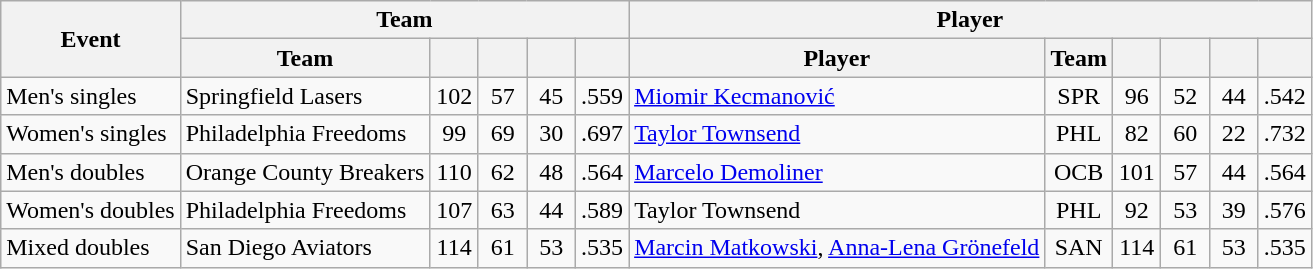<table class="wikitable" style="text-align:center;">
<tr>
<th rowspan="2">Event</th>
<th colspan="5">Team</th>
<th colspan="6">Player</th>
</tr>
<tr>
<th>Team</th>
<th width="25px"></th>
<th width="25px"></th>
<th width="25px"></th>
<th width="25px"></th>
<th>Player</th>
<th>Team</th>
<th width="25px"></th>
<th width="25px"></th>
<th width="25px"></th>
<th width="25px"></th>
</tr>
<tr>
<td align="left">Men's singles</td>
<td align="left">Springfield Lasers</td>
<td>102</td>
<td>57</td>
<td>45</td>
<td>.559</td>
<td align="left"><a href='#'>Miomir Kecmanović</a></td>
<td>SPR</td>
<td>96</td>
<td>52</td>
<td>44</td>
<td>.542</td>
</tr>
<tr>
<td align="left">Women's singles</td>
<td align="left">Philadelphia Freedoms</td>
<td>99</td>
<td>69</td>
<td>30</td>
<td>.697</td>
<td align="left"><a href='#'>Taylor Townsend</a></td>
<td>PHL</td>
<td>82</td>
<td>60</td>
<td>22</td>
<td>.732</td>
</tr>
<tr>
<td align="left">Men's doubles</td>
<td align="left">Orange County Breakers</td>
<td>110</td>
<td>62</td>
<td>48</td>
<td>.564</td>
<td align="left"><a href='#'>Marcelo Demoliner</a></td>
<td>OCB</td>
<td>101</td>
<td>57</td>
<td>44</td>
<td>.564</td>
</tr>
<tr>
<td align="left">Women's doubles</td>
<td align="left">Philadelphia Freedoms</td>
<td>107</td>
<td>63</td>
<td>44</td>
<td>.589</td>
<td align="left">Taylor Townsend</td>
<td>PHL</td>
<td>92</td>
<td>53</td>
<td>39</td>
<td>.576</td>
</tr>
<tr>
<td align="left">Mixed doubles</td>
<td align="left">San Diego Aviators</td>
<td>114</td>
<td>61</td>
<td>53</td>
<td>.535</td>
<td align="left"><a href='#'>Marcin Matkowski</a>, <a href='#'>Anna-Lena Grönefeld</a></td>
<td>SAN</td>
<td>114</td>
<td>61</td>
<td>53</td>
<td>.535</td>
</tr>
</table>
